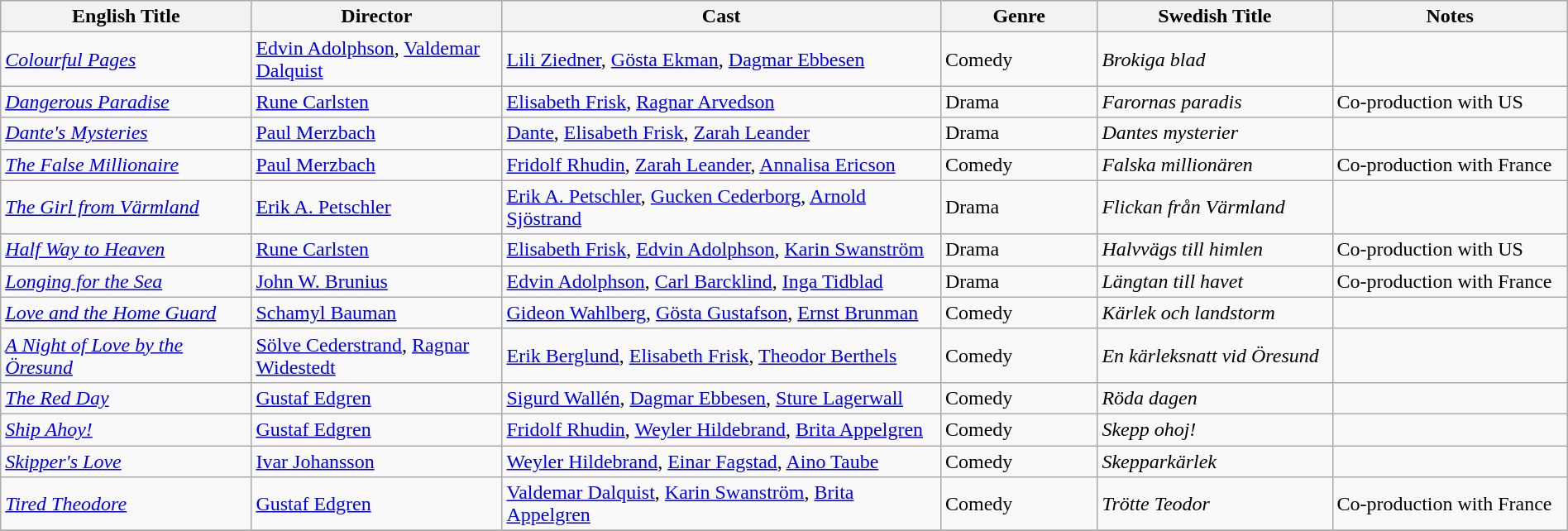<table class="wikitable" style="width:100%;">
<tr>
<th style="width:16%;">English Title</th>
<th style="width:16%;">Director</th>
<th style="width:28%;">Cast</th>
<th style="width:10%;">Genre</th>
<th style="width:15%;">Swedish Title</th>
<th style="width:15%;">Notes</th>
</tr>
<tr>
<td><em><a href='#'>Colourful Pages</a></em></td>
<td><a href='#'>Edvin Adolphson</a>, <a href='#'>Valdemar Dalquist</a></td>
<td><a href='#'>Lili Ziedner</a>, <a href='#'>Gösta Ekman</a>, <a href='#'>Dagmar Ebbesen</a></td>
<td>Comedy</td>
<td><em>Brokiga blad</em></td>
<td></td>
</tr>
<tr>
<td><em><a href='#'>Dangerous Paradise</a></em></td>
<td><a href='#'>Rune Carlsten</a></td>
<td><a href='#'>Elisabeth Frisk</a>, <a href='#'>Ragnar Arvedson</a></td>
<td>Drama</td>
<td><em>Farornas paradis</em></td>
<td>Co-production with US</td>
</tr>
<tr>
<td><em><a href='#'>Dante's Mysteries</a></em></td>
<td><a href='#'>Paul Merzbach</a></td>
<td><a href='#'>Dante</a>, <a href='#'>Elisabeth Frisk</a>, <a href='#'>Zarah Leander</a></td>
<td>Drama</td>
<td><em>Dantes mysterier</em></td>
<td></td>
</tr>
<tr>
<td><em><a href='#'>The False Millionaire</a></em></td>
<td><a href='#'>Paul Merzbach</a></td>
<td><a href='#'>Fridolf Rhudin</a>, <a href='#'>Zarah Leander</a>, <a href='#'>Annalisa Ericson</a></td>
<td>Comedy</td>
<td><em>Falska millionären</em></td>
<td>Co-production with France</td>
</tr>
<tr>
<td><em><a href='#'>The Girl from Värmland</a></em></td>
<td><a href='#'>Erik A. Petschler</a></td>
<td><a href='#'>Erik A. Petschler</a>, <a href='#'>Gucken Cederborg</a>, <a href='#'>Arnold Sjöstrand</a></td>
<td>Drama</td>
<td><em>Flickan från Värmland</em></td>
<td></td>
</tr>
<tr>
<td><em><a href='#'>Half Way to Heaven</a></em></td>
<td><a href='#'>Rune Carlsten</a></td>
<td><a href='#'>Elisabeth Frisk</a>, <a href='#'>Edvin Adolphson</a>, <a href='#'>Karin Swanström</a></td>
<td>Drama</td>
<td><em>Halvvägs till himlen</em></td>
<td>Co-production with US</td>
</tr>
<tr>
<td><em><a href='#'>Longing for the Sea</a></em></td>
<td><a href='#'>John W. Brunius</a></td>
<td><a href='#'>Edvin Adolphson</a>, <a href='#'>Carl Barcklind</a>, <a href='#'>Inga Tidblad</a></td>
<td>Drama</td>
<td><em>Längtan till havet</em></td>
<td>Co-production with France</td>
</tr>
<tr>
<td><em><a href='#'>Love and the Home Guard</a></em></td>
<td><a href='#'>Schamyl Bauman</a></td>
<td><a href='#'>Gideon Wahlberg</a>, <a href='#'>Gösta Gustafson</a>, <a href='#'>Ernst Brunman</a></td>
<td>Comedy</td>
<td><em>Kärlek och landstorm</em></td>
<td></td>
</tr>
<tr>
<td><em><a href='#'>A Night of Love by the Öresund</a></em></td>
<td><a href='#'>Sölve Cederstrand</a>, <a href='#'>Ragnar Widestedt</a></td>
<td><a href='#'>Erik Berglund</a>, <a href='#'>Elisabeth Frisk</a>, <a href='#'>Theodor Berthels</a></td>
<td>Comedy</td>
<td><em>En kärleksnatt vid Öresund</em></td>
</tr>
<tr>
<td><em><a href='#'>The Red Day</a></em></td>
<td><a href='#'>Gustaf Edgren</a></td>
<td><a href='#'>Sigurd Wallén</a>, <a href='#'>Dagmar Ebbesen</a>, <a href='#'>Sture Lagerwall</a></td>
<td>Comedy</td>
<td><em>Röda dagen</em></td>
<td></td>
</tr>
<tr>
<td><em><a href='#'>Ship Ahoy!</a></em></td>
<td><a href='#'>Gustaf Edgren</a></td>
<td><a href='#'>Fridolf Rhudin</a>, <a href='#'>Weyler Hildebrand</a>, <a href='#'>Brita Appelgren</a></td>
<td>Comedy</td>
<td><em>Skepp ohoj!</em></td>
<td></td>
</tr>
<tr>
<td><em><a href='#'>Skipper's Love</a></em></td>
<td><a href='#'>Ivar Johansson</a></td>
<td><a href='#'>Weyler Hildebrand</a>, <a href='#'>Einar Fagstad</a>, <a href='#'>Aino Taube</a></td>
<td>Comedy</td>
<td><em>Skepparkärlek</em></td>
<td></td>
</tr>
<tr>
<td><em><a href='#'>Tired Theodore</a></em></td>
<td><a href='#'>Gustaf Edgren</a></td>
<td><a href='#'>Valdemar Dalquist</a>, <a href='#'>Karin Swanström</a>, <a href='#'>Brita Appelgren</a></td>
<td>Comedy</td>
<td><em>Trötte Teodor</em></td>
<td>Co-production with France</td>
</tr>
<tr>
</tr>
</table>
